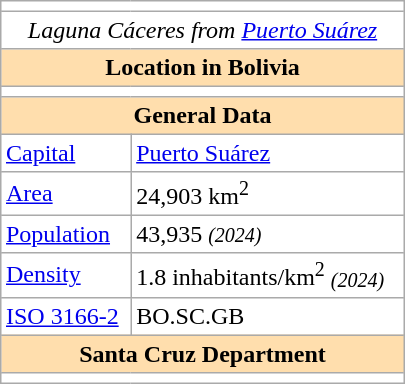<table border=1 align=right cellpadding=3 cellspacing=0 width=270 style="margin: 0 0 1em 1em; border: 1px #aaa solid; border-collapse: collapse;">
<tr>
<td colspan="2" align="center" bgcolor="#ffffff"></td>
</tr>
<tr>
<td colspan="2" align="center" bgcolor="#ffffff"><em>Laguna Cáceres from <a href='#'>Puerto Suárez</a></em></td>
</tr>
<tr>
<th colspan="2" bgcolor="#FFDEAD">Location in Bolivia</th>
</tr>
<tr>
<td colspan="2" align="center" bgcolor="#ffffff"></td>
</tr>
<tr>
<th colspan="2" bgcolor="#FFDEAD">General Data</th>
</tr>
<tr>
<td><a href='#'>Capital</a></td>
<td><a href='#'>Puerto Suárez</a></td>
</tr>
<tr>
<td><a href='#'>Area</a></td>
<td>24,903 km<sup>2</sup></td>
</tr>
<tr>
<td><a href='#'>Population</a></td>
<td>43,935 <em><small>(2024)</small></em></td>
</tr>
<tr>
<td><a href='#'>Density</a></td>
<td>1.8 inhabitants/km<sup>2</sup> <em><small>(2024)</small></em></td>
</tr>
<tr>
<td><a href='#'>ISO 3166-2</a></td>
<td>BO.SC.GB</td>
</tr>
<tr>
<th colspan="2" bgcolor="#FFDEAD">Santa Cruz Department</th>
</tr>
<tr>
<td colspan="2" align="center" bgcolor="#ffffff"></td>
</tr>
</table>
